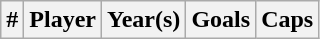<table class="wikitable sortable">
<tr>
<th width =>#</th>
<th width =>Player</th>
<th width =>Year(s)</th>
<th width =>Goals</th>
<th width =>Caps<br></th>
</tr>
</table>
